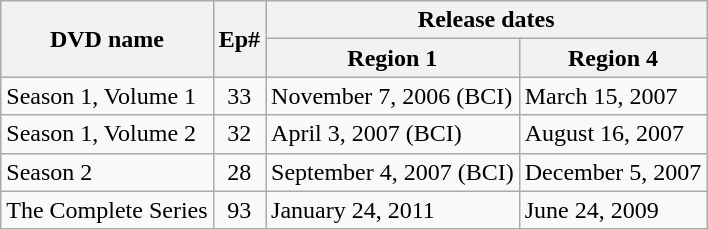<table class="wikitable">
<tr>
<th rowspan="2">DVD name</th>
<th rowspan="2">Ep#</th>
<th colspan="3">Release dates</th>
</tr>
<tr>
<th>Region 1</th>
<th>Region 4</th>
</tr>
<tr>
<td>Season 1, Volume 1</td>
<td style="text-align:center;">33</td>
<td>November 7, 2006 (BCI)</td>
<td>March 15, 2007</td>
</tr>
<tr>
<td>Season 1, Volume 2</td>
<td style="text-align:center;">32</td>
<td>April 3, 2007 (BCI)</td>
<td>August 16, 2007</td>
</tr>
<tr>
<td>Season 2</td>
<td style="text-align:center;">28</td>
<td>September 4, 2007 (BCI)</td>
<td>December 5, 2007</td>
</tr>
<tr>
<td>The Complete Series</td>
<td style="text-align:center;">93</td>
<td>January 24, 2011</td>
<td>June 24, 2009</td>
</tr>
</table>
